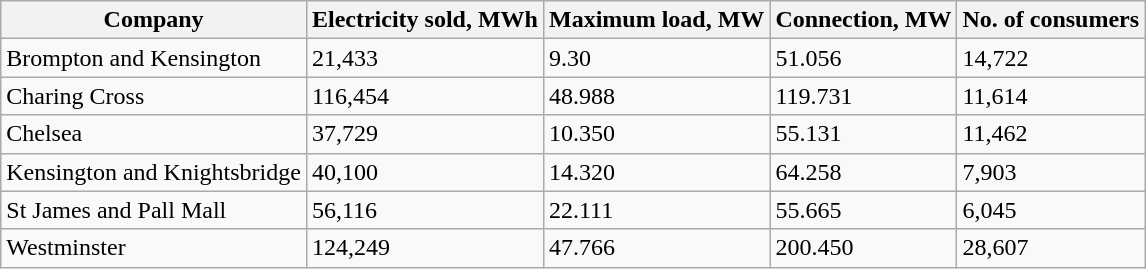<table class="wikitable">
<tr>
<th>Company</th>
<th>Electricity sold, MWh</th>
<th>Maximum load, MW</th>
<th>Connection, MW</th>
<th>No. of consumers</th>
</tr>
<tr>
<td>Brompton and Kensington</td>
<td>21,433</td>
<td>9.30</td>
<td>51.056</td>
<td>14,722</td>
</tr>
<tr>
<td>Charing Cross</td>
<td>116,454</td>
<td>48.988</td>
<td>119.731</td>
<td>11,614</td>
</tr>
<tr>
<td>Chelsea</td>
<td>37,729</td>
<td>10.350</td>
<td>55.131</td>
<td>11,462</td>
</tr>
<tr>
<td>Kensington and Knightsbridge</td>
<td>40,100</td>
<td>14.320</td>
<td>64.258</td>
<td>7,903</td>
</tr>
<tr>
<td>St James and Pall Mall</td>
<td>56,116</td>
<td>22.111</td>
<td>55.665</td>
<td>6,045</td>
</tr>
<tr>
<td>Westminster</td>
<td>124,249</td>
<td>47.766</td>
<td>200.450</td>
<td>28,607</td>
</tr>
</table>
